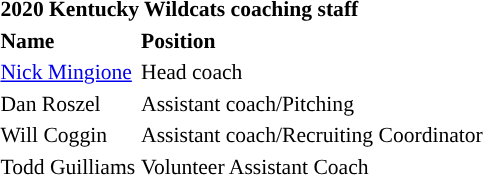<table class="toccolours" style="text-align: left; font-size:90%;">
<tr>
<th colspan="9">2020 Kentucky Wildcats coaching staff</th>
</tr>
<tr>
<th>Name</th>
<th>Position</th>
</tr>
<tr>
<td><a href='#'>Nick Mingione</a></td>
<td>Head coach</td>
</tr>
<tr>
<td>Dan Roszel</td>
<td>Assistant coach/Pitching</td>
</tr>
<tr>
<td>Will Coggin</td>
<td>Assistant coach/Recruiting Coordinator</td>
</tr>
<tr>
<td>Todd Guilliams</td>
<td>Volunteer Assistant Coach</td>
</tr>
</table>
